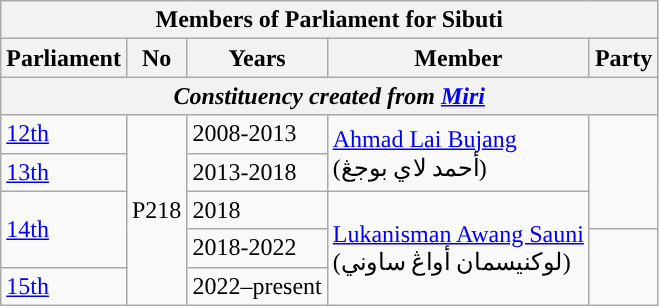<table class=wikitable>
<tr>
<th colspan="5">Members of Parliament for Sibuti</th>
</tr>
<tr>
<th>Parliament</th>
<th>No</th>
<th>Years</th>
<th>Member</th>
<th>Party</th>
</tr>
<tr>
<th colspan="5" align="center"><em>Constituency created from <a href='#'>Miri</a></em></th>
</tr>
<tr>
<td><a href='#'>12th</a></td>
<td rowspan="5">P218</td>
<td>2008-2013</td>
<td rowspan=2><a href='#'>Ahmad Lai Bujang</a> <br> (أحمد لاي بوجڠ)</td>
<td rowspan="3"></td>
</tr>
<tr>
<td><a href='#'>13th</a></td>
<td>2013-2018</td>
</tr>
<tr>
<td rowspan=2><a href='#'>14th</a></td>
<td>2018</td>
<td rowspan="3"><a href='#'>Lukanisman Awang Sauni</a> <br> (لوكنيسمان أواڠ ساوني)</td>
</tr>
<tr>
<td>2018-2022</td>
<td rowspan="2"></td>
</tr>
<tr>
<td><a href='#'>15th</a></td>
<td>2022–present</td>
</tr>
</table>
